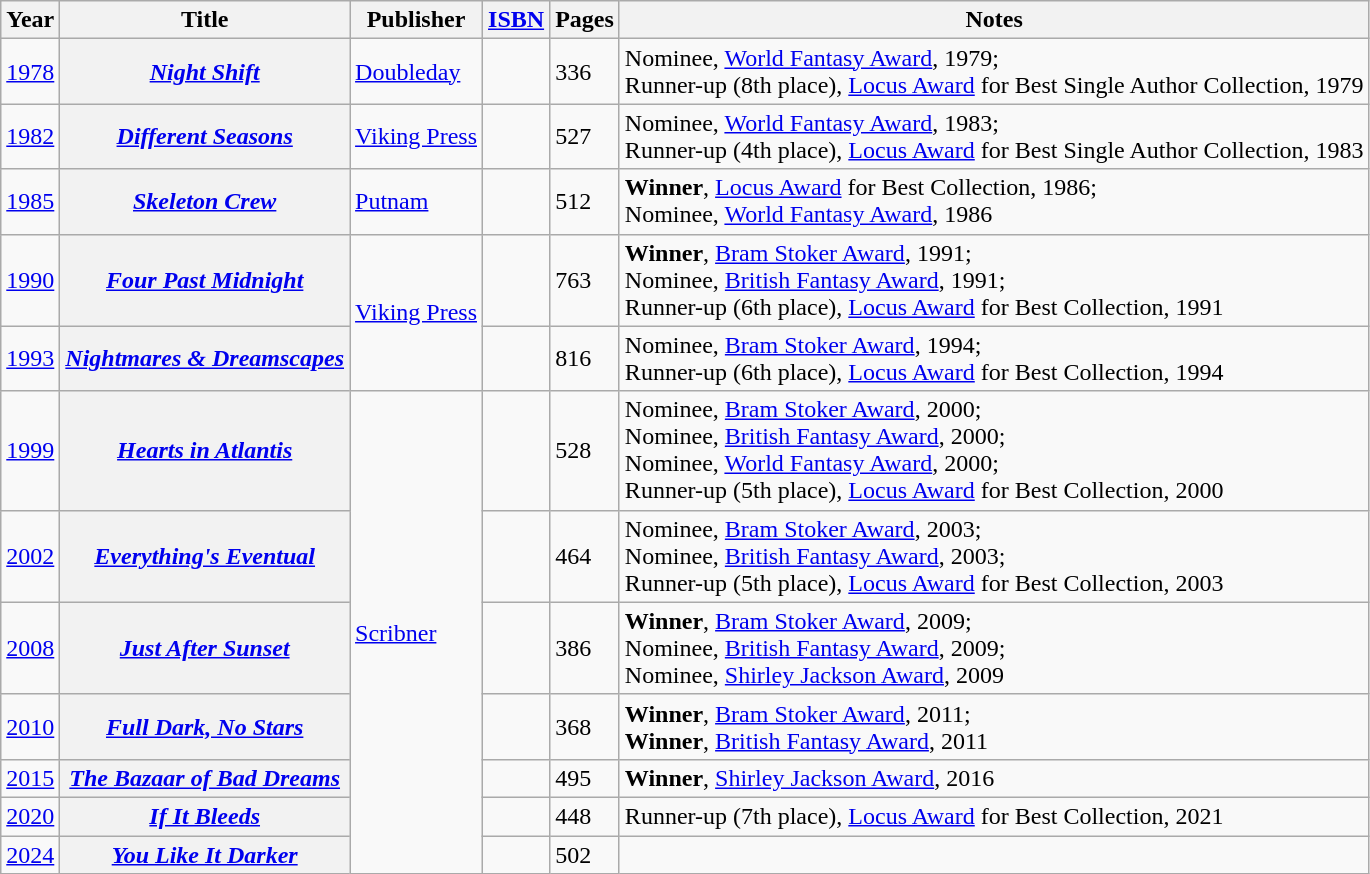<table class="wikitable sortable plainrowheaders">
<tr>
<th scope="col">Year</th>
<th scope="col">Title</th>
<th scope="col">Publisher</th>
<th scope="col"><a href='#'>ISBN</a></th>
<th scope="col">Pages</th>
<th scope="col">Notes</th>
</tr>
<tr>
<td><a href='#'>1978</a></td>
<th scope="row"><em><a href='#'>Night Shift</a></em></th>
<td><a href='#'>Doubleday</a></td>
<td></td>
<td>336</td>
<td>Nominee, <a href='#'>World Fantasy Award</a>, 1979;<br>Runner-up (8th place), <a href='#'>Locus Award</a> for Best Single Author Collection, 1979</td>
</tr>
<tr>
<td><a href='#'>1982</a></td>
<th scope="row"><em><a href='#'>Different Seasons</a></em></th>
<td><a href='#'>Viking Press</a></td>
<td></td>
<td>527</td>
<td>Nominee, <a href='#'>World Fantasy Award</a>, 1983;<br>Runner-up (4th place), <a href='#'>Locus Award</a> for Best Single Author Collection, 1983</td>
</tr>
<tr>
<td><a href='#'>1985</a></td>
<th scope="row"><em><a href='#'>Skeleton Crew</a></em></th>
<td><a href='#'>Putnam</a></td>
<td></td>
<td>512</td>
<td><strong>Winner</strong>, <a href='#'>Locus Award</a> for Best Collection, 1986;<br>Nominee, <a href='#'>World Fantasy Award</a>, 1986</td>
</tr>
<tr>
<td><a href='#'>1990</a></td>
<th scope="row"><em><a href='#'>Four Past Midnight</a></em></th>
<td rowspan="2"><a href='#'>Viking Press</a></td>
<td></td>
<td>763</td>
<td><strong>Winner</strong>, <a href='#'>Bram Stoker Award</a>, 1991;<br>Nominee, <a href='#'>British Fantasy Award</a>, 1991;<br>Runner-up (6th place), <a href='#'>Locus Award</a> for Best Collection, 1991</td>
</tr>
<tr>
<td><a href='#'>1993</a></td>
<th scope="row"><em><a href='#'>Nightmares & Dreamscapes</a></em></th>
<td></td>
<td>816</td>
<td>Nominee, <a href='#'>Bram Stoker Award</a>, 1994;<br>Runner-up (6th place), <a href='#'>Locus Award</a> for Best Collection, 1994</td>
</tr>
<tr>
<td><a href='#'>1999</a></td>
<th scope="row"><em><a href='#'>Hearts in Atlantis</a></em></th>
<td rowspan="7"><a href='#'>Scribner</a></td>
<td></td>
<td>528</td>
<td>Nominee, <a href='#'>Bram Stoker Award</a>, 2000;<br>Nominee, <a href='#'>British Fantasy Award</a>, 2000;<br>Nominee, <a href='#'>World Fantasy Award</a>, 2000;<br>Runner-up (5th place), <a href='#'>Locus Award</a> for Best Collection, 2000</td>
</tr>
<tr>
<td><a href='#'>2002</a></td>
<th scope="row"><em><a href='#'>Everything's Eventual</a></em></th>
<td></td>
<td>464</td>
<td>Nominee, <a href='#'>Bram Stoker Award</a>, 2003;<br>Nominee, <a href='#'>British Fantasy Award</a>, 2003;<br>Runner-up (5th place), <a href='#'>Locus Award</a> for Best Collection, 2003</td>
</tr>
<tr>
<td><a href='#'>2008</a></td>
<th scope="row"><em><a href='#'>Just After Sunset</a></em></th>
<td></td>
<td>386</td>
<td><strong>Winner</strong>, <a href='#'>Bram Stoker Award</a>, 2009;<br>Nominee, <a href='#'>British Fantasy Award</a>, 2009;<br>Nominee, <a href='#'>Shirley Jackson Award</a>, 2009</td>
</tr>
<tr>
<td><a href='#'>2010</a></td>
<th scope="row"><em><a href='#'>Full Dark, No Stars</a></em></th>
<td></td>
<td>368</td>
<td><strong>Winner</strong>, <a href='#'>Bram Stoker Award</a>, 2011;<br><strong>Winner</strong>, <a href='#'>British Fantasy Award</a>, 2011</td>
</tr>
<tr>
<td><a href='#'>2015</a></td>
<th scope="row"><em><a href='#'>The Bazaar of Bad Dreams</a></em></th>
<td></td>
<td>495</td>
<td><strong>Winner</strong>, <a href='#'>Shirley Jackson Award</a>, 2016</td>
</tr>
<tr>
<td><a href='#'>2020</a></td>
<th scope="row"><em><a href='#'>If It Bleeds</a></em></th>
<td></td>
<td>448</td>
<td>Runner-up (7th place), <a href='#'>Locus Award</a> for Best Collection, 2021</td>
</tr>
<tr>
<td><a href='#'>2024</a></td>
<th scope="row"><em><a href='#'>You Like It Darker</a></em></th>
<td></td>
<td>502</td>
<td></td>
</tr>
</table>
